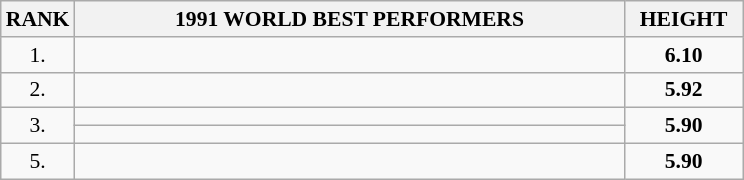<table class="wikitable" style="border-collapse: collapse; font-size: 90%;">
<tr>
<th>RANK</th>
<th align="center" style="width: 25em">1991 WORLD BEST PERFORMERS</th>
<th align="center" style="width: 5em">HEIGHT</th>
</tr>
<tr>
<td align="center">1.</td>
<td></td>
<td align="center"><strong>6.10</strong></td>
</tr>
<tr>
<td align="center">2.</td>
<td></td>
<td align="center"><strong>5.92</strong></td>
</tr>
<tr>
<td rowspan=2 align="center">3.</td>
<td></td>
<td rowspan=2 align="center"><strong>5.90</strong></td>
</tr>
<tr>
<td></td>
</tr>
<tr>
<td align="center">5.</td>
<td></td>
<td align="center"><strong>5.90</strong></td>
</tr>
</table>
